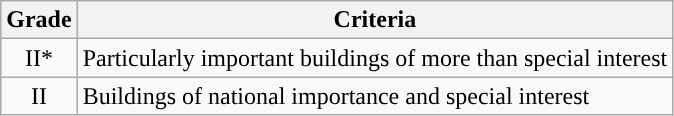<table class="wikitable">
<tr>
<th>Grade</th>
<th>Criteria</th>
</tr>
<tr>
<td align="center" >II*</td>
<td>Particularly important buildings of more than special interest</td>
</tr>
<tr>
<td align="center" >II</td>
<td>Buildings of national importance and special interest</td>
</tr>
</table>
